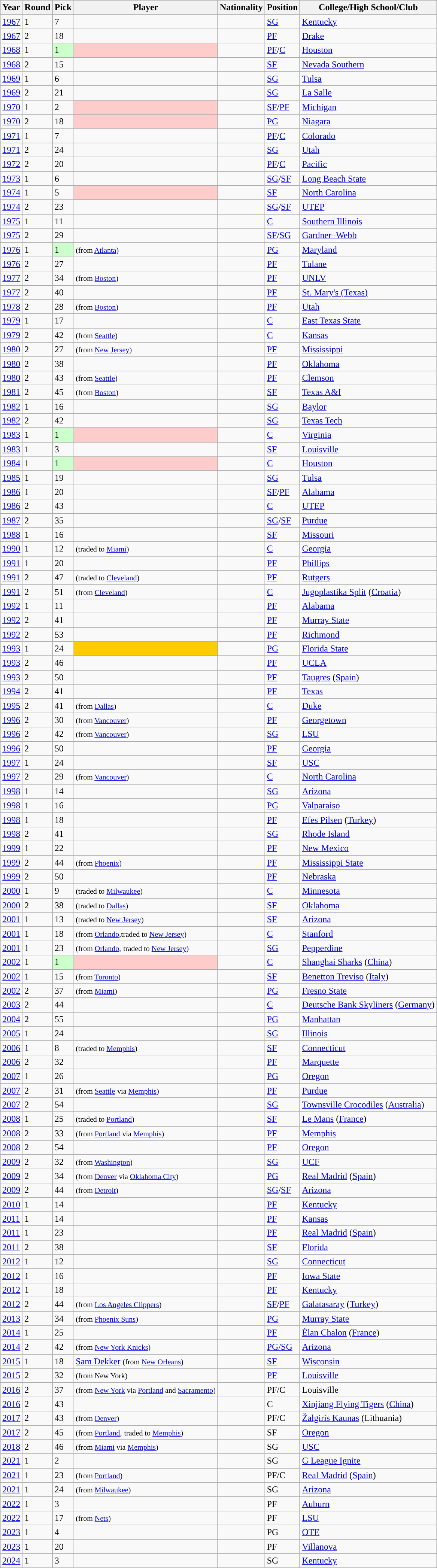<table class="wikitable sortable">
<tr>
<th>Year</th>
<th>Round</th>
<th>Pick</th>
<th>Player</th>
<th>Nationality</th>
<th>Position</th>
<th>College/High School/Club</th>
</tr>
<tr>
<td><a href='#'>1967</a></td>
<td>1</td>
<td>7</td>
<td></td>
<td></td>
<td><a href='#'>SG</a></td>
<td><a href='#'>Kentucky</a></td>
</tr>
<tr>
<td><a href='#'>1967</a></td>
<td>2</td>
<td>18</td>
<td></td>
<td></td>
<td><a href='#'>PF</a></td>
<td><a href='#'>Drake</a></td>
</tr>
<tr>
<td><a href='#'>1968</a></td>
<td>1</td>
<td bgcolor="#CCFFCC">1</td>
<td bgcolor="#FFCCCC"></td>
<td></td>
<td><a href='#'>PF</a>/<a href='#'>C</a></td>
<td><a href='#'>Houston</a></td>
</tr>
<tr>
<td><a href='#'>1968</a></td>
<td>2</td>
<td>15</td>
<td></td>
<td></td>
<td><a href='#'>SF</a></td>
<td><a href='#'>Nevada Southern</a></td>
</tr>
<tr>
<td><a href='#'>1969</a></td>
<td>1</td>
<td>6</td>
<td></td>
<td></td>
<td><a href='#'>SG</a></td>
<td><a href='#'>Tulsa</a></td>
</tr>
<tr>
<td><a href='#'>1969</a></td>
<td>2</td>
<td>21</td>
<td></td>
<td></td>
<td><a href='#'>SG</a></td>
<td><a href='#'>La Salle</a></td>
</tr>
<tr>
<td><a href='#'>1970</a></td>
<td>1</td>
<td>2</td>
<td bgcolor="#FFCCCC"></td>
<td></td>
<td><a href='#'>SF</a>/<a href='#'>PF</a></td>
<td><a href='#'>Michigan</a></td>
</tr>
<tr>
<td><a href='#'>1970</a></td>
<td>2</td>
<td>18</td>
<td bgcolor="#FFCCCC"></td>
<td></td>
<td><a href='#'>PG</a></td>
<td><a href='#'>Niagara</a></td>
</tr>
<tr>
<td><a href='#'>1971</a></td>
<td>1</td>
<td>7</td>
<td></td>
<td></td>
<td><a href='#'>PF</a>/<a href='#'>C</a></td>
<td><a href='#'>Colorado</a></td>
</tr>
<tr>
<td><a href='#'>1971</a></td>
<td>2</td>
<td>24</td>
<td></td>
<td></td>
<td><a href='#'>SG</a></td>
<td><a href='#'>Utah</a></td>
</tr>
<tr>
<td><a href='#'>1972</a></td>
<td>2</td>
<td>20</td>
<td></td>
<td></td>
<td><a href='#'>PF</a>/<a href='#'>C</a></td>
<td><a href='#'>Pacific</a></td>
</tr>
<tr>
<td><a href='#'>1973</a></td>
<td>1</td>
<td>6</td>
<td></td>
<td></td>
<td><a href='#'>SG</a>/<a href='#'>SF</a></td>
<td><a href='#'>Long Beach State</a></td>
</tr>
<tr>
<td><a href='#'>1974</a></td>
<td>1</td>
<td>5</td>
<td bgcolor="#FFCCCC"></td>
<td></td>
<td><a href='#'>SF</a></td>
<td><a href='#'>North Carolina</a></td>
</tr>
<tr>
<td><a href='#'>1974</a></td>
<td>2</td>
<td>23</td>
<td></td>
<td></td>
<td><a href='#'>SG</a>/<a href='#'>SF</a></td>
<td><a href='#'>UTEP</a></td>
</tr>
<tr>
<td><a href='#'>1975</a></td>
<td>1</td>
<td>11</td>
<td></td>
<td></td>
<td><a href='#'>C</a></td>
<td><a href='#'>Southern Illinois</a></td>
</tr>
<tr>
<td><a href='#'>1975</a></td>
<td>2</td>
<td>29</td>
<td></td>
<td></td>
<td><a href='#'>SF</a>/<a href='#'>SG</a></td>
<td><a href='#'>Gardner–Webb</a></td>
</tr>
<tr>
<td><a href='#'>1976</a></td>
<td>1</td>
<td bgcolor="#CCFFCC">1</td>
<td> <small>(from <a href='#'>Atlanta</a>)</small></td>
<td></td>
<td><a href='#'>PG</a></td>
<td><a href='#'>Maryland</a></td>
</tr>
<tr>
<td><a href='#'>1976</a></td>
<td>2</td>
<td>27</td>
<td></td>
<td></td>
<td><a href='#'>PF</a></td>
<td><a href='#'>Tulane</a></td>
</tr>
<tr>
<td><a href='#'>1977</a></td>
<td>2</td>
<td>34</td>
<td> <small>(from <a href='#'>Boston</a>)</small></td>
<td></td>
<td><a href='#'>PF</a></td>
<td><a href='#'>UNLV</a></td>
</tr>
<tr>
<td><a href='#'>1977</a></td>
<td>2</td>
<td>40</td>
<td></td>
<td></td>
<td><a href='#'>PF</a></td>
<td><a href='#'>St. Mary's (Texas)</a></td>
</tr>
<tr>
<td><a href='#'>1978</a></td>
<td>2</td>
<td>28</td>
<td> <small>(from <a href='#'>Boston</a>)</small></td>
<td></td>
<td><a href='#'>PF</a></td>
<td><a href='#'>Utah</a></td>
</tr>
<tr>
<td><a href='#'>1979</a></td>
<td>1</td>
<td>17</td>
<td></td>
<td></td>
<td><a href='#'>C</a></td>
<td><a href='#'>East Texas State</a></td>
</tr>
<tr>
<td><a href='#'>1979</a></td>
<td>2</td>
<td>42</td>
<td> <small>(from <a href='#'>Seattle</a>)</small></td>
<td></td>
<td><a href='#'>C</a></td>
<td><a href='#'>Kansas</a></td>
</tr>
<tr>
<td><a href='#'>1980</a></td>
<td>2</td>
<td>27</td>
<td> <small>(from <a href='#'>New Jersey</a>)</small></td>
<td></td>
<td><a href='#'>PF</a></td>
<td><a href='#'>Mississippi</a></td>
</tr>
<tr>
<td><a href='#'>1980</a></td>
<td>2</td>
<td>38</td>
<td></td>
<td></td>
<td><a href='#'>PF</a></td>
<td><a href='#'>Oklahoma</a></td>
</tr>
<tr>
<td><a href='#'>1980</a></td>
<td>2</td>
<td>43</td>
<td> <small>(from <a href='#'>Seattle</a>)</small></td>
<td></td>
<td><a href='#'>PF</a></td>
<td><a href='#'>Clemson</a></td>
</tr>
<tr>
<td><a href='#'>1981</a></td>
<td>2</td>
<td>45</td>
<td> <small>(from <a href='#'>Boston</a>)</small></td>
<td></td>
<td><a href='#'>SF</a></td>
<td><a href='#'>Texas A&I</a></td>
</tr>
<tr>
<td><a href='#'>1982</a></td>
<td>1</td>
<td>16</td>
<td></td>
<td></td>
<td><a href='#'>SG</a></td>
<td><a href='#'>Baylor</a></td>
</tr>
<tr>
<td><a href='#'>1982</a></td>
<td>2</td>
<td>42</td>
<td></td>
<td></td>
<td><a href='#'>SG</a></td>
<td><a href='#'>Texas Tech</a></td>
</tr>
<tr>
<td><a href='#'>1983</a></td>
<td>1</td>
<td bgcolor="#CCFFCC">1</td>
<td bgcolor="#FFCCCC"></td>
<td></td>
<td><a href='#'>C</a></td>
<td><a href='#'>Virginia</a></td>
</tr>
<tr>
<td><a href='#'>1983</a></td>
<td>1</td>
<td>3</td>
<td></td>
<td></td>
<td><a href='#'>SF</a></td>
<td><a href='#'>Louisville</a></td>
</tr>
<tr>
<td><a href='#'>1984</a></td>
<td>1</td>
<td bgcolor="#CCFFCC">1</td>
<td bgcolor="#FFCCCC"></td>
<td></td>
<td><a href='#'>C</a></td>
<td><a href='#'>Houston</a></td>
</tr>
<tr>
<td><a href='#'>1985</a></td>
<td>1</td>
<td>19</td>
<td></td>
<td></td>
<td><a href='#'>SG</a></td>
<td><a href='#'>Tulsa</a></td>
</tr>
<tr>
<td><a href='#'>1986</a></td>
<td>1</td>
<td>20</td>
<td></td>
<td></td>
<td><a href='#'>SF</a>/<a href='#'>PF</a></td>
<td><a href='#'>Alabama</a></td>
</tr>
<tr>
<td><a href='#'>1986</a></td>
<td>2</td>
<td>43</td>
<td></td>
<td></td>
<td><a href='#'>C</a></td>
<td><a href='#'>UTEP</a></td>
</tr>
<tr>
<td><a href='#'>1987</a></td>
<td>2</td>
<td>35</td>
<td></td>
<td></td>
<td><a href='#'>SG</a>/<a href='#'>SF</a></td>
<td><a href='#'>Purdue</a></td>
</tr>
<tr>
<td><a href='#'>1988</a></td>
<td>1</td>
<td>16</td>
<td></td>
<td></td>
<td><a href='#'>SF</a></td>
<td><a href='#'>Missouri</a></td>
</tr>
<tr>
<td><a href='#'>1990</a></td>
<td>1</td>
<td>12</td>
<td> <small>(traded to <a href='#'>Miami</a>)</small></td>
<td></td>
<td><a href='#'>C</a></td>
<td><a href='#'>Georgia</a></td>
</tr>
<tr>
<td><a href='#'>1991</a></td>
<td>1</td>
<td>20</td>
<td></td>
<td></td>
<td><a href='#'>PF</a></td>
<td><a href='#'>Phillips</a></td>
</tr>
<tr>
<td><a href='#'>1991</a></td>
<td>2</td>
<td>47</td>
<td> <small>(traded to <a href='#'>Cleveland</a>)</small></td>
<td></td>
<td><a href='#'>PF</a></td>
<td><a href='#'>Rutgers</a></td>
</tr>
<tr>
<td><a href='#'>1991</a></td>
<td>2</td>
<td>51</td>
<td> <small>(from <a href='#'>Cleveland</a>)</small></td>
<td></td>
<td><a href='#'>C</a></td>
<td><a href='#'>Jugoplastika Split</a> (<a href='#'>Croatia</a>)</td>
</tr>
<tr>
<td><a href='#'>1992</a></td>
<td>1</td>
<td>11</td>
<td></td>
<td></td>
<td><a href='#'>PF</a></td>
<td><a href='#'>Alabama</a></td>
</tr>
<tr>
<td><a href='#'>1992</a></td>
<td>2</td>
<td>41</td>
<td></td>
<td></td>
<td><a href='#'>PF</a></td>
<td><a href='#'>Murray State</a></td>
</tr>
<tr>
<td><a href='#'>1992</a></td>
<td>2</td>
<td>53</td>
<td></td>
<td></td>
<td><a href='#'>PF</a></td>
<td><a href='#'>Richmond</a></td>
</tr>
<tr>
<td><a href='#'>1993</a></td>
<td>1</td>
<td>24</td>
<td bgcolor="FFCC00"></td>
<td></td>
<td><a href='#'>PG</a></td>
<td><a href='#'>Florida State</a></td>
</tr>
<tr>
<td><a href='#'>1993</a></td>
<td>2</td>
<td>46</td>
<td></td>
<td></td>
<td><a href='#'>PF</a></td>
<td><a href='#'>UCLA</a></td>
</tr>
<tr>
<td><a href='#'>1993</a></td>
<td>2</td>
<td>50</td>
<td></td>
<td></td>
<td><a href='#'>PF</a></td>
<td><a href='#'>Taugres</a> (<a href='#'>Spain</a>)</td>
</tr>
<tr>
<td><a href='#'>1994</a></td>
<td>2</td>
<td>41</td>
<td></td>
<td></td>
<td><a href='#'>PF</a></td>
<td><a href='#'>Texas</a></td>
</tr>
<tr>
<td><a href='#'>1995</a></td>
<td>2</td>
<td>41</td>
<td> <small>(from <a href='#'>Dallas</a>)</small></td>
<td></td>
<td><a href='#'>C</a></td>
<td><a href='#'>Duke</a></td>
</tr>
<tr>
<td><a href='#'>1996</a></td>
<td>2</td>
<td>30</td>
<td> <small>(from <a href='#'>Vancouver</a>)</small></td>
<td></td>
<td><a href='#'>PF</a></td>
<td><a href='#'>Georgetown</a></td>
</tr>
<tr>
<td><a href='#'>1996</a></td>
<td>2</td>
<td>42</td>
<td> <small>(from <a href='#'>Vancouver</a>)</small></td>
<td></td>
<td><a href='#'>SG</a></td>
<td><a href='#'>LSU</a></td>
</tr>
<tr>
<td><a href='#'>1996</a></td>
<td>2</td>
<td>50</td>
<td></td>
<td></td>
<td><a href='#'>PF</a></td>
<td><a href='#'>Georgia</a></td>
</tr>
<tr>
<td><a href='#'>1997</a></td>
<td>1</td>
<td>24</td>
<td></td>
<td></td>
<td><a href='#'>SF</a></td>
<td><a href='#'>USC</a></td>
</tr>
<tr>
<td><a href='#'>1997</a></td>
<td>2</td>
<td>29</td>
<td> <small>(from <a href='#'>Vancouver</a>)</small></td>
<td></td>
<td><a href='#'>C</a></td>
<td><a href='#'>North Carolina</a></td>
</tr>
<tr>
<td><a href='#'>1998</a></td>
<td>1</td>
<td>14</td>
<td></td>
<td></td>
<td><a href='#'>SG</a></td>
<td><a href='#'>Arizona</a></td>
</tr>
<tr>
<td><a href='#'>1998</a></td>
<td>1</td>
<td>16</td>
<td></td>
<td></td>
<td><a href='#'>PG</a></td>
<td><a href='#'>Valparaiso</a></td>
</tr>
<tr>
<td><a href='#'>1998</a></td>
<td>1</td>
<td>18</td>
<td></td>
<td></td>
<td><a href='#'>PF</a></td>
<td><a href='#'>Efes Pilsen</a> (<a href='#'>Turkey</a>)</td>
</tr>
<tr>
<td><a href='#'>1998</a></td>
<td>2</td>
<td>41</td>
<td></td>
<td></td>
<td><a href='#'>SG</a></td>
<td><a href='#'>Rhode Island</a></td>
</tr>
<tr>
<td><a href='#'>1999</a></td>
<td>1</td>
<td>22</td>
<td></td>
<td></td>
<td><a href='#'>PF</a></td>
<td><a href='#'>New Mexico</a></td>
</tr>
<tr>
<td><a href='#'>1999</a></td>
<td>2</td>
<td>44</td>
<td> <small>(from <a href='#'>Phoenix</a>)</small></td>
<td></td>
<td><a href='#'>PF</a></td>
<td><a href='#'>Mississippi State</a></td>
</tr>
<tr>
<td><a href='#'>1999</a></td>
<td>2</td>
<td>50</td>
<td></td>
<td></td>
<td><a href='#'>PF</a></td>
<td><a href='#'>Nebraska</a></td>
</tr>
<tr>
<td><a href='#'>2000</a></td>
<td>1</td>
<td>9</td>
<td> <small>(traded to <a href='#'>Milwaukee</a>)</small></td>
<td></td>
<td><a href='#'>C</a></td>
<td><a href='#'>Minnesota</a></td>
</tr>
<tr>
<td><a href='#'>2000</a></td>
<td>2</td>
<td>38</td>
<td> <small>(traded to <a href='#'>Dallas</a>)</small></td>
<td></td>
<td><a href='#'>SF</a></td>
<td><a href='#'>Oklahoma</a></td>
</tr>
<tr>
<td><a href='#'>2001</a></td>
<td>1</td>
<td>13</td>
<td> <small>(traded to <a href='#'>New Jersey</a>)</small></td>
<td></td>
<td><a href='#'>SF</a></td>
<td><a href='#'>Arizona</a></td>
</tr>
<tr>
<td><a href='#'>2001</a></td>
<td>1</td>
<td>18</td>
<td> <small>(from <a href='#'>Orlando</a>,</small><small>traded to <a href='#'>New Jersey</a>)</small></td>
<td></td>
<td><a href='#'>C</a></td>
<td><a href='#'>Stanford</a></td>
</tr>
<tr>
<td><a href='#'>2001</a></td>
<td>1</td>
<td>23</td>
<td> <small>(from <a href='#'>Orlando</a>,</small> <small>traded to <a href='#'>New Jersey</a>)</small></td>
<td></td>
<td><a href='#'>SG</a></td>
<td><a href='#'>Pepperdine</a></td>
</tr>
<tr>
<td><a href='#'>2002</a></td>
<td>1</td>
<td bgcolor="#CCFFCC">1</td>
<td bgcolor="#FFCCCC"></td>
<td></td>
<td><a href='#'>C</a></td>
<td><a href='#'>Shanghai Sharks</a> (<a href='#'>China</a>)</td>
</tr>
<tr>
<td><a href='#'>2002</a></td>
<td>1</td>
<td>15</td>
<td> <small>(from <a href='#'>Toronto</a>)</small></td>
<td></td>
<td><a href='#'>SF</a></td>
<td><a href='#'>Benetton Treviso</a> (<a href='#'>Italy</a>)</td>
</tr>
<tr>
<td><a href='#'>2002</a></td>
<td>2</td>
<td>37</td>
<td> <small>(from <a href='#'>Miami</a>)</small></td>
<td></td>
<td><a href='#'>PG</a></td>
<td><a href='#'>Fresno State</a></td>
</tr>
<tr>
<td><a href='#'>2003</a></td>
<td>2</td>
<td>44</td>
<td></td>
<td></td>
<td><a href='#'>C</a></td>
<td><a href='#'>Deutsche Bank Skyliners</a> (<a href='#'>Germany</a>)</td>
</tr>
<tr>
<td><a href='#'>2004</a></td>
<td>2</td>
<td>55</td>
<td></td>
<td></td>
<td><a href='#'>PG</a></td>
<td><a href='#'>Manhattan</a></td>
</tr>
<tr>
<td><a href='#'>2005</a></td>
<td>1</td>
<td>24</td>
<td></td>
<td></td>
<td><a href='#'>SG</a></td>
<td><a href='#'>Illinois</a></td>
</tr>
<tr>
<td><a href='#'>2006</a></td>
<td>1</td>
<td>8</td>
<td> <small>(traded to <a href='#'>Memphis</a>)</small></td>
<td></td>
<td><a href='#'>SF</a></td>
<td><a href='#'>Connecticut</a></td>
</tr>
<tr>
<td><a href='#'>2006</a></td>
<td>2</td>
<td>32</td>
<td></td>
<td></td>
<td><a href='#'>PF</a></td>
<td><a href='#'>Marquette</a></td>
</tr>
<tr>
<td><a href='#'>2007</a></td>
<td>1</td>
<td>26</td>
<td></td>
<td></td>
<td><a href='#'>PG</a></td>
<td><a href='#'>Oregon</a></td>
</tr>
<tr>
<td><a href='#'>2007</a></td>
<td>2</td>
<td>31</td>
<td> <small>(from <a href='#'>Seattle</a></small> <small>via <a href='#'>Memphis</a>)</small></td>
<td></td>
<td><a href='#'>PF</a></td>
<td><a href='#'>Purdue</a></td>
</tr>
<tr>
<td><a href='#'>2007</a></td>
<td>2</td>
<td>54</td>
<td></td>
<td></td>
<td><a href='#'>SG</a></td>
<td><a href='#'>Townsville Crocodiles</a> (<a href='#'>Australia</a>)</td>
</tr>
<tr>
<td><a href='#'>2008</a></td>
<td>1</td>
<td>25</td>
<td> <small>(traded to <a href='#'>Portland</a>)</small></td>
<td></td>
<td><a href='#'>SF</a></td>
<td><a href='#'>Le Mans</a> (<a href='#'>France</a>)</td>
</tr>
<tr>
<td><a href='#'>2008</a></td>
<td>2</td>
<td>33</td>
<td> <small>(from <a href='#'>Portland</a></small> <small>via <a href='#'>Memphis</a>)</small></td>
<td></td>
<td><a href='#'>PF</a></td>
<td><a href='#'>Memphis</a></td>
</tr>
<tr>
<td><a href='#'>2008</a></td>
<td>2</td>
<td>54</td>
<td></td>
<td></td>
<td><a href='#'>PF</a></td>
<td><a href='#'>Oregon</a></td>
</tr>
<tr>
<td><a href='#'>2009</a></td>
<td>2</td>
<td>32</td>
<td> <small>(from <a href='#'>Washington</a>)</small></td>
<td></td>
<td><a href='#'>SG</a></td>
<td><a href='#'>UCF</a></td>
</tr>
<tr>
<td><a href='#'>2009</a></td>
<td>2</td>
<td>34</td>
<td> <small>(from <a href='#'>Denver</a></small> <small>via <a href='#'>Oklahoma City</a>)</small></td>
<td></td>
<td><a href='#'>PG</a></td>
<td><a href='#'>Real Madrid</a> (<a href='#'>Spain</a>)</td>
</tr>
<tr>
<td><a href='#'>2009</a></td>
<td>2</td>
<td>44</td>
<td> <small>(from <a href='#'>Detroit</a>)</small></td>
<td></td>
<td><a href='#'>SG</a>/<a href='#'>SF</a></td>
<td><a href='#'>Arizona</a></td>
</tr>
<tr>
<td><a href='#'>2010</a></td>
<td>1</td>
<td>14</td>
<td></td>
<td></td>
<td><a href='#'>PF</a></td>
<td><a href='#'>Kentucky</a></td>
</tr>
<tr>
<td><a href='#'>2011</a></td>
<td>1</td>
<td>14</td>
<td></td>
<td></td>
<td><a href='#'>PF</a></td>
<td><a href='#'>Kansas</a></td>
</tr>
<tr>
<td><a href='#'>2011</a></td>
<td>1</td>
<td>23</td>
<td></td>
<td></td>
<td><a href='#'>PF</a></td>
<td><a href='#'>Real Madrid</a> (<a href='#'>Spain</a>)</td>
</tr>
<tr>
<td><a href='#'>2011</a></td>
<td>2</td>
<td>38</td>
<td></td>
<td></td>
<td><a href='#'>SF</a></td>
<td><a href='#'>Florida</a></td>
</tr>
<tr>
<td><a href='#'>2012</a></td>
<td>1</td>
<td>12</td>
<td></td>
<td></td>
<td><a href='#'>SG</a></td>
<td><a href='#'>Connecticut</a></td>
</tr>
<tr>
<td><a href='#'>2012</a></td>
<td>1</td>
<td>16</td>
<td></td>
<td></td>
<td><a href='#'>PF</a></td>
<td><a href='#'>Iowa State</a></td>
</tr>
<tr>
<td><a href='#'>2012</a></td>
<td>1</td>
<td>18</td>
<td></td>
<td></td>
<td><a href='#'>PF</a></td>
<td><a href='#'>Kentucky</a></td>
</tr>
<tr>
<td><a href='#'>2012</a></td>
<td>2</td>
<td>44</td>
<td> <small>(from <a href='#'>Los Angeles Clippers</a>)</small></td>
<td></td>
<td><a href='#'>SF</a>/<a href='#'>PF</a></td>
<td><a href='#'>Galatasaray</a> (<a href='#'>Turkey</a>)</td>
</tr>
<tr>
<td><a href='#'>2013</a></td>
<td>2</td>
<td>34</td>
<td> <small>(from <a href='#'>Phoenix Suns</a>)</small></td>
<td></td>
<td><a href='#'>PG</a></td>
<td><a href='#'>Murray State</a></td>
</tr>
<tr>
<td><a href='#'>2014</a></td>
<td>1</td>
<td>25</td>
<td></td>
<td></td>
<td><a href='#'>PF</a></td>
<td><a href='#'>Élan Chalon</a> (<a href='#'>France</a>)</td>
</tr>
<tr>
<td><a href='#'>2014</a></td>
<td>2</td>
<td>42</td>
<td> <small>(from <a href='#'>New York Knicks</a>)</small></td>
<td></td>
<td><a href='#'>PG/SG</a></td>
<td><a href='#'>Arizona</a></td>
</tr>
<tr>
<td><a href='#'>2015</a></td>
<td>1</td>
<td>18</td>
<td><a href='#'>Sam Dekker</a> <small>(from <a href='#'>New Orleans</a>)</small></td>
<td></td>
<td><a href='#'>SF</a></td>
<td><a href='#'>Wisconsin</a></td>
</tr>
<tr>
<td><a href='#'>2015</a></td>
<td>2</td>
<td>32</td>
<td> <small>(from New York)</small></td>
<td></td>
<td><a href='#'>PF</a></td>
<td><a href='#'>Louisville</a></td>
</tr>
<tr>
<td><a href='#'>2016</a></td>
<td>2</td>
<td>37</td>
<td> <small>(from <a href='#'>New York</a> via <a href='#'>Portland</a> and <a href='#'>Sacramento</a>)</small></td>
<td></td>
<td>PF/C</td>
<td>Louisville</td>
</tr>
<tr>
<td><a href='#'>2016</a></td>
<td>2</td>
<td>43</td>
<td></td>
<td></td>
<td>C</td>
<td><a href='#'>Xinjiang Flying Tigers</a> (<a href='#'>China</a>)</td>
</tr>
<tr>
<td><a href='#'>2017</a></td>
<td>2</td>
<td>43</td>
<td> <small>(from <a href='#'>Denver</a>)</small></td>
<td></td>
<td>PF/C</td>
<td><a href='#'>Žalgiris Kaunas</a> (Lithuania)</td>
</tr>
<tr>
<td><a href='#'>2017</a></td>
<td>2</td>
<td>45</td>
<td> <small>(from <a href='#'>Portland</a>,</small> <small>traded to <a href='#'>Memphis</a>)</small></td>
<td></td>
<td>SF</td>
<td><a href='#'>Oregon</a></td>
</tr>
<tr>
<td><a href='#'>2018</a></td>
<td>2</td>
<td>46</td>
<td> <small>(from <a href='#'>Miami</a> via <a href='#'>Memphis</a>)</small></td>
<td></td>
<td>SG</td>
<td><a href='#'>USC</a></td>
</tr>
<tr>
<td><a href='#'>2021</a></td>
<td>1</td>
<td>2</td>
<td></td>
<td></td>
<td>SG</td>
<td><a href='#'>G League Ignite</a></td>
</tr>
<tr>
<td><a href='#'>2021</a></td>
<td>1</td>
<td>23</td>
<td> <small>(from <a href='#'>Portland</a>)</small></td>
<td></td>
<td>PF/C</td>
<td><a href='#'>Real Madrid</a> (<a href='#'>Spain</a>)</td>
</tr>
<tr>
<td><a href='#'>2021</a></td>
<td>1</td>
<td>24</td>
<td> <small>(from <a href='#'>Milwaukee</a>)</small></td>
<td></td>
<td>SG</td>
<td><a href='#'>Arizona</a></td>
</tr>
<tr>
<td><a href='#'>2022</a></td>
<td>1</td>
<td>3</td>
<td></td>
<td></td>
<td>PF</td>
<td><a href='#'>Auburn</a></td>
</tr>
<tr>
<td><a href='#'>2022</a></td>
<td>1</td>
<td>17</td>
<td> <small>(from <a href='#'>Nets</a>)</small></td>
<td></td>
<td>PF</td>
<td><a href='#'>LSU</a></td>
</tr>
<tr>
<td><a href='#'>2023</a></td>
<td>1</td>
<td>4</td>
<td></td>
<td></td>
<td>PG</td>
<td><a href='#'>OTE</a></td>
</tr>
<tr>
<td><a href='#'>2023</a></td>
<td>1</td>
<td>20</td>
<td></td>
<td></td>
<td>PF</td>
<td><a href='#'>Villanova</a></td>
</tr>
<tr>
<td><a href='#'>2024</a></td>
<td>1</td>
<td>3</td>
<td></td>
<td></td>
<td>SG</td>
<td><a href='#'>Kentucky</a></td>
</tr>
</table>
